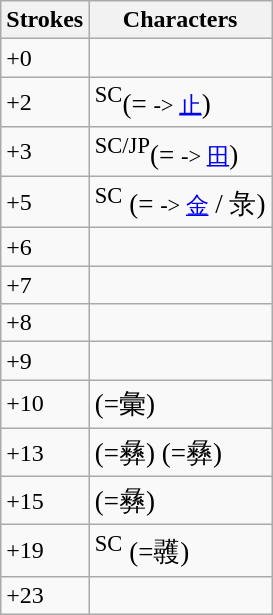<table class="wikitable">
<tr>
<th>Strokes</th>
<th>Characters</th>
</tr>
<tr --->
<td>+0</td>
<td style="font-size: large;"> </td>
</tr>
<tr --->
<td>+2</td>
<td style="font-size: large;"><sup>SC</sup>(= <small>-> <a href='#'>止</a></small>)</td>
</tr>
<tr --->
<td>+3</td>
<td style="font-size: large;"><sup>SC/JP</sup>(= <small>-> <a href='#'>田</a></small>)</td>
</tr>
<tr --->
<td>+5</td>
<td style="font-size: large;"> <sup>SC</sup> (=  <small>-> <a href='#'>金</a></small> / 彔)</td>
</tr>
<tr --->
<td>+6</td>
<td style="font-size: large;"></td>
</tr>
<tr --->
<td>+7</td>
<td style="font-size: large;"></td>
</tr>
<tr --->
<td>+8</td>
<td style="font-size: large;"></td>
</tr>
<tr --->
<td>+9</td>
<td style="font-size: large;"></td>
</tr>
<tr --->
<td>+10</td>
<td style="font-size: large;">  (=彙)</td>
</tr>
<tr --->
<td>+13</td>
<td style="font-size: large;"> (=彝)  (=彝)</td>
</tr>
<tr --->
<td>+15</td>
<td style="font-size: large;">  (=彝)</td>
</tr>
<tr --->
<td>+19</td>
<td style="font-size: large;"><sup>SC</sup> (=彠)</td>
</tr>
<tr --->
<td>+23</td>
<td style="font-size: large;"></td>
</tr>
</table>
